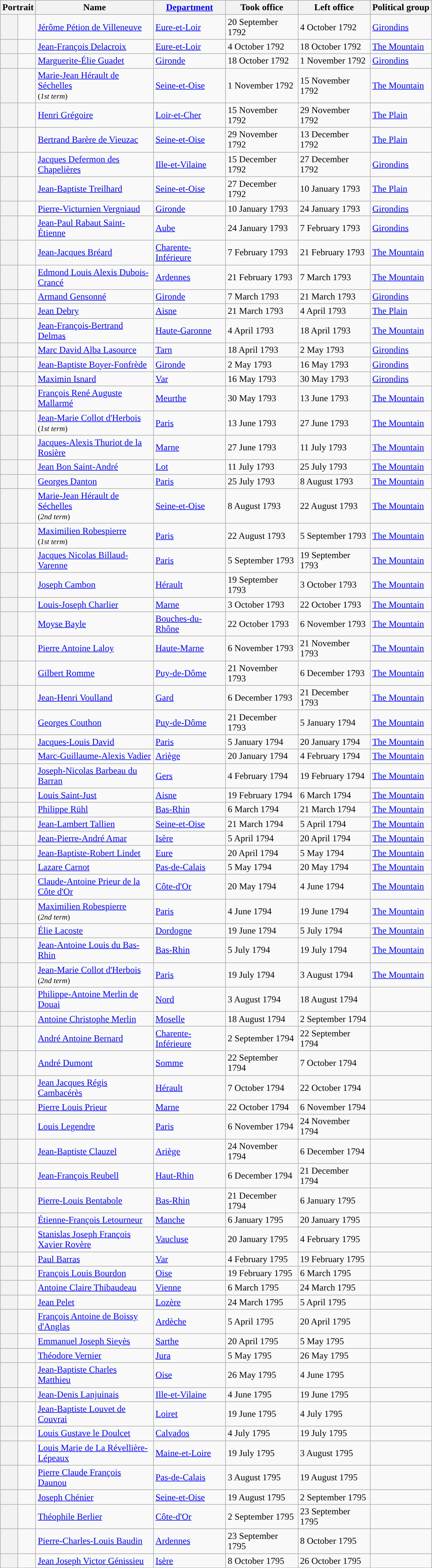<table class="wikitable">
<tr>
<th colspan=2>Portrait</th>
<th width=200>Name</th>
<th width=120><a href='#'>Department</a></th>
<th width=120>Took office</th>
<th width=120>Left office</th>
<th>Political group</th>
</tr>
<tr>
<th style="background:"></th>
<td></td>
<td><a href='#'>Jérôme Pétion de Villeneuve</a></td>
<td><a href='#'>Eure-et-Loir</a></td>
<td>20 September 1792</td>
<td>4 October 1792</td>
<td><a href='#'>Girondins</a></td>
</tr>
<tr>
<th style="background:"></th>
<td></td>
<td><a href='#'>Jean-François Delacroix</a></td>
<td><a href='#'>Eure-et-Loir</a></td>
<td>4 October 1792</td>
<td>18 October 1792</td>
<td><a href='#'>The Mountain</a></td>
</tr>
<tr>
<th style="background:"></th>
<td></td>
<td><a href='#'>Marguerite-Élie Guadet</a></td>
<td><a href='#'>Gironde</a></td>
<td>18 October 1792</td>
<td>1 November 1792</td>
<td><a href='#'>Girondins</a></td>
</tr>
<tr>
<th style="background:"></th>
<td></td>
<td><a href='#'>Marie-Jean Hérault de Séchelles</a><br><small>(<em>1st term</em>)</small></td>
<td><a href='#'>Seine-et-Oise</a></td>
<td>1 November 1792</td>
<td>15 November 1792</td>
<td><a href='#'>The Mountain</a></td>
</tr>
<tr>
<th style="background:"></th>
<td></td>
<td><a href='#'>Henri Grégoire</a></td>
<td><a href='#'>Loir-et-Cher</a></td>
<td>15 November 1792</td>
<td>29 November 1792</td>
<td><a href='#'>The Plain</a></td>
</tr>
<tr>
<th style="background:"></th>
<td></td>
<td><a href='#'>Bertrand Barère de Vieuzac</a></td>
<td><a href='#'>Seine-et-Oise</a></td>
<td>29 November 1792</td>
<td>13 December 1792</td>
<td><a href='#'>The Plain</a></td>
</tr>
<tr>
<th style="background:"></th>
<td></td>
<td><a href='#'>Jacques Defermon des Chapelières</a></td>
<td><a href='#'>Ille-et-Vilaine</a></td>
<td>15 December 1792</td>
<td>27 December 1792</td>
<td><a href='#'>Girondins</a></td>
</tr>
<tr>
<th style="background:"></th>
<td></td>
<td><a href='#'>Jean-Baptiste Treilhard</a></td>
<td><a href='#'>Seine-et-Oise</a></td>
<td>27 December 1792</td>
<td>10 January 1793</td>
<td><a href='#'>The Plain</a></td>
</tr>
<tr>
<th style="background:"></th>
<td></td>
<td><a href='#'>Pierre-Victurnien Vergniaud</a></td>
<td><a href='#'>Gironde</a></td>
<td>10 January 1793</td>
<td>24 January 1793</td>
<td><a href='#'>Girondins</a></td>
</tr>
<tr>
<th style="background:"></th>
<td></td>
<td><a href='#'>Jean-Paul Rabaut Saint-Étienne</a></td>
<td><a href='#'>Aube</a></td>
<td>24 January 1793</td>
<td>7 February 1793</td>
<td><a href='#'>Girondins</a></td>
</tr>
<tr>
<th style="background:"></th>
<td></td>
<td><a href='#'>Jean-Jacques Bréard</a></td>
<td><a href='#'>Charente-Inférieure</a></td>
<td>7 February 1793</td>
<td>21 February 1793</td>
<td><a href='#'>The Mountain</a></td>
</tr>
<tr>
<th style="background:"></th>
<td></td>
<td><a href='#'>Edmond Louis Alexis Dubois-Crancé</a></td>
<td><a href='#'>Ardennes</a></td>
<td>21 February 1793</td>
<td>7 March 1793</td>
<td><a href='#'>The Mountain</a></td>
</tr>
<tr>
<th style="background:"></th>
<td></td>
<td><a href='#'>Armand Gensonné</a></td>
<td><a href='#'>Gironde</a></td>
<td>7 March 1793</td>
<td>21 March 1793</td>
<td><a href='#'>Girondins</a></td>
</tr>
<tr>
<th style="background:"></th>
<td></td>
<td><a href='#'>Jean Debry</a></td>
<td><a href='#'>Aisne</a></td>
<td>21 March 1793</td>
<td>4 April 1793</td>
<td><a href='#'>The Plain</a></td>
</tr>
<tr>
<th style="background:"></th>
<td></td>
<td><a href='#'>Jean-François-Bertrand Delmas</a></td>
<td><a href='#'>Haute-Garonne</a></td>
<td>4 April 1793</td>
<td>18 April 1793</td>
<td><a href='#'>The Mountain</a></td>
</tr>
<tr>
<th style="background:"></th>
<td></td>
<td><a href='#'>Marc David Alba Lasource</a></td>
<td><a href='#'>Tarn</a></td>
<td>18 April 1793</td>
<td>2 May 1793</td>
<td><a href='#'>Girondins</a></td>
</tr>
<tr>
<th style="background:"></th>
<td></td>
<td><a href='#'>Jean-Baptiste Boyer-Fonfrède</a></td>
<td><a href='#'>Gironde</a></td>
<td>2 May 1793</td>
<td>16 May 1793</td>
<td><a href='#'>Girondins</a></td>
</tr>
<tr>
<th style="background:"></th>
<td></td>
<td><a href='#'>Maximin Isnard</a></td>
<td><a href='#'>Var</a></td>
<td>16 May 1793</td>
<td>30 May 1793</td>
<td><a href='#'>Girondins</a></td>
</tr>
<tr>
<th style="background:"></th>
<td></td>
<td><a href='#'>François René Auguste Mallarmé</a></td>
<td><a href='#'>Meurthe</a></td>
<td>30 May 1793</td>
<td>13 June 1793</td>
<td><a href='#'>The Mountain</a></td>
</tr>
<tr>
<th style="background:"></th>
<td></td>
<td><a href='#'>Jean-Marie Collot d'Herbois</a><br><small>(<em>1st term</em>)</small></td>
<td><a href='#'>Paris</a></td>
<td>13 June 1793</td>
<td>27 June 1793</td>
<td><a href='#'>The Mountain</a></td>
</tr>
<tr>
<th style="background:"></th>
<td></td>
<td><a href='#'>Jacques-Alexis Thuriot de la Rosière</a></td>
<td><a href='#'>Marne</a></td>
<td>27 June 1793</td>
<td>11 July 1793</td>
<td><a href='#'>The Mountain</a></td>
</tr>
<tr>
<th style="background:"></th>
<td></td>
<td><a href='#'>Jean Bon Saint-André</a></td>
<td><a href='#'>Lot</a></td>
<td>11 July 1793</td>
<td>25 July 1793</td>
<td><a href='#'>The Mountain</a></td>
</tr>
<tr>
<th style="background:"></th>
<td></td>
<td><a href='#'>Georges Danton</a></td>
<td><a href='#'>Paris</a></td>
<td>25 July 1793</td>
<td>8 August 1793</td>
<td><a href='#'>The Mountain</a></td>
</tr>
<tr>
<th style="background:"></th>
<td></td>
<td><a href='#'>Marie-Jean Hérault de Séchelles</a><br><small>(<em>2nd term</em>)</small></td>
<td><a href='#'>Seine-et-Oise</a></td>
<td>8 August 1793</td>
<td>22 August 1793</td>
<td><a href='#'>The Mountain</a></td>
</tr>
<tr>
<th style="background:"></th>
<td></td>
<td><a href='#'>Maximilien Robespierre</a><br><small>(<em>1st term</em>)</small></td>
<td><a href='#'>Paris</a></td>
<td>22 August 1793</td>
<td>5 September 1793</td>
<td><a href='#'>The Mountain</a></td>
</tr>
<tr>
<th style="background:"></th>
<td></td>
<td><a href='#'>Jacques Nicolas Billaud-Varenne</a></td>
<td><a href='#'>Paris</a></td>
<td>5 September 1793</td>
<td>19 September 1793</td>
<td><a href='#'>The Mountain</a></td>
</tr>
<tr>
<th style="background:"></th>
<td></td>
<td><a href='#'>Joseph Cambon</a></td>
<td><a href='#'>Hérault</a></td>
<td>19 September 1793</td>
<td>3 October 1793</td>
<td><a href='#'>The Mountain</a></td>
</tr>
<tr>
<th style="background:"></th>
<td></td>
<td><a href='#'>Louis-Joseph Charlier</a></td>
<td><a href='#'>Marne</a></td>
<td>3 October 1793</td>
<td>22 October 1793</td>
<td><a href='#'>The Mountain</a></td>
</tr>
<tr>
<th style="background:"></th>
<td></td>
<td><a href='#'>Moyse Bayle</a></td>
<td><a href='#'>Bouches-du-Rhône</a></td>
<td>22 October 1793</td>
<td>6 November 1793</td>
<td><a href='#'>The Mountain</a></td>
</tr>
<tr>
<th style="background:"></th>
<td></td>
<td><a href='#'>Pierre Antoine Laloy</a></td>
<td><a href='#'>Haute-Marne</a></td>
<td>6 November 1793</td>
<td>21 November 1793</td>
<td><a href='#'>The Mountain</a></td>
</tr>
<tr>
<th style="background:"></th>
<td></td>
<td><a href='#'>Gilbert Romme</a></td>
<td><a href='#'>Puy-de-Dôme</a></td>
<td>21 November 1793</td>
<td>6 December 1793</td>
<td><a href='#'>The Mountain</a></td>
</tr>
<tr>
<th style="background:"></th>
<td></td>
<td><a href='#'>Jean-Henri Voulland</a></td>
<td><a href='#'>Gard</a></td>
<td>6 December 1793</td>
<td>21 December 1793</td>
<td><a href='#'>The Mountain</a></td>
</tr>
<tr>
<th style="background:"></th>
<td></td>
<td><a href='#'>Georges Couthon</a></td>
<td><a href='#'>Puy-de-Dôme</a></td>
<td>21 December 1793</td>
<td>5 January 1794</td>
<td><a href='#'>The Mountain</a></td>
</tr>
<tr>
<th style="background:"></th>
<td></td>
<td><a href='#'>Jacques-Louis David</a></td>
<td><a href='#'>Paris</a></td>
<td>5 January 1794</td>
<td>20 January 1794</td>
<td><a href='#'>The Mountain</a></td>
</tr>
<tr>
<th style="background:"></th>
<td></td>
<td><a href='#'>Marc-Guillaume-Alexis Vadier</a></td>
<td><a href='#'>Ariège</a></td>
<td>20 January 1794</td>
<td>4 February 1794</td>
<td><a href='#'>The Mountain</a></td>
</tr>
<tr>
<th style="background:"></th>
<td></td>
<td><a href='#'>Joseph-Nicolas Barbeau du Barran</a></td>
<td><a href='#'>Gers</a></td>
<td>4 February 1794</td>
<td>19 February 1794</td>
<td><a href='#'>The Mountain</a></td>
</tr>
<tr>
<th style="background:"></th>
<td></td>
<td><a href='#'>Louis Saint-Just</a></td>
<td><a href='#'>Aisne</a></td>
<td>19 February 1794</td>
<td>6 March 1794</td>
<td><a href='#'>The Mountain</a></td>
</tr>
<tr>
<th style="background:"></th>
<td></td>
<td><a href='#'>Philippe Rühl</a></td>
<td><a href='#'>Bas-Rhin</a></td>
<td>6 March 1794</td>
<td>21 March 1794</td>
<td><a href='#'>The Mountain</a></td>
</tr>
<tr>
<th style="background:"></th>
<td></td>
<td><a href='#'>Jean-Lambert Tallien</a></td>
<td><a href='#'>Seine-et-Oise</a></td>
<td>21 March 1794</td>
<td>5 April 1794</td>
<td><a href='#'>The Mountain</a></td>
</tr>
<tr>
<th style="background:"></th>
<td></td>
<td><a href='#'>Jean-Pierre-André Amar</a></td>
<td><a href='#'>Isère</a></td>
<td>5 April 1794</td>
<td>20 April 1794</td>
<td><a href='#'>The Mountain</a></td>
</tr>
<tr>
<th style="background:"></th>
<td></td>
<td><a href='#'>Jean-Baptiste-Robert Lindet</a></td>
<td><a href='#'>Eure</a></td>
<td>20 April 1794</td>
<td>5 May 1794</td>
<td><a href='#'>The Mountain</a></td>
</tr>
<tr>
<th style="background:"></th>
<td></td>
<td><a href='#'>Lazare Carnot</a></td>
<td><a href='#'>Pas-de-Calais</a></td>
<td>5 May 1794</td>
<td>20 May 1794</td>
<td><a href='#'>The Mountain</a></td>
</tr>
<tr>
<th style="background:"></th>
<td></td>
<td><a href='#'>Claude-Antoine Prieur de la Côte d'Or</a></td>
<td><a href='#'>Côte-d'Or</a></td>
<td>20 May 1794</td>
<td>4 June 1794</td>
<td><a href='#'>The Mountain</a></td>
</tr>
<tr>
<th style="background:"></th>
<td></td>
<td><a href='#'>Maximilien Robespierre</a><br><small>(<em>2nd term</em>)</small></td>
<td><a href='#'>Paris</a></td>
<td>4 June 1794</td>
<td>19 June 1794</td>
<td><a href='#'>The Mountain</a></td>
</tr>
<tr>
<th style="background:"></th>
<td></td>
<td><a href='#'>Élie Lacoste</a></td>
<td><a href='#'>Dordogne</a></td>
<td>19 June 1794</td>
<td>5 July 1794</td>
<td><a href='#'>The Mountain</a></td>
</tr>
<tr>
<th style="background:"></th>
<td></td>
<td><a href='#'>Jean-Antoine Louis du Bas-Rhin</a></td>
<td><a href='#'>Bas-Rhin</a></td>
<td>5 July 1794</td>
<td>19 July 1794</td>
<td><a href='#'>The Mountain</a></td>
</tr>
<tr>
<th style="background:"></th>
<td></td>
<td><a href='#'>Jean-Marie Collot d'Herbois</a><br><small>(<em>2nd term</em>)</small></td>
<td><a href='#'>Paris</a></td>
<td>19 July 1794</td>
<td>3 August 1794</td>
<td><a href='#'>The Mountain</a></td>
</tr>
<tr>
<th></th>
<td></td>
<td><a href='#'>Philippe-Antoine Merlin de Douai</a></td>
<td><a href='#'>Nord</a></td>
<td>3 August 1794</td>
<td>18 August 1794</td>
<td></td>
</tr>
<tr>
<th></th>
<td></td>
<td><a href='#'>Antoine Christophe Merlin</a></td>
<td><a href='#'>Moselle</a></td>
<td>18 August 1794</td>
<td>2 September 1794</td>
<td></td>
</tr>
<tr>
<th></th>
<td></td>
<td><a href='#'>André Antoine Bernard</a></td>
<td><a href='#'>Charente-Inférieure</a></td>
<td>2 September 1794</td>
<td>22 September 1794</td>
<td></td>
</tr>
<tr>
<th></th>
<td></td>
<td><a href='#'>André Dumont</a></td>
<td><a href='#'>Somme</a></td>
<td>22 September 1794</td>
<td>7 October 1794</td>
<td></td>
</tr>
<tr>
<th></th>
<td></td>
<td><a href='#'>Jean Jacques Régis Cambacérès</a></td>
<td><a href='#'>Hérault</a></td>
<td>7 October 1794</td>
<td>22 October 1794</td>
<td></td>
</tr>
<tr>
<th></th>
<td></td>
<td><a href='#'>Pierre Louis Prieur</a></td>
<td><a href='#'>Marne</a></td>
<td>22 October 1794</td>
<td>6 November 1794</td>
<td></td>
</tr>
<tr>
<th></th>
<td></td>
<td><a href='#'>Louis Legendre</a></td>
<td><a href='#'>Paris</a></td>
<td>6 November 1794</td>
<td>24 November 1794</td>
<td></td>
</tr>
<tr>
<th></th>
<td></td>
<td><a href='#'>Jean-Baptiste Clauzel</a></td>
<td><a href='#'>Ariège</a></td>
<td>24 November 1794</td>
<td>6 December 1794</td>
<td></td>
</tr>
<tr>
<th></th>
<td></td>
<td><a href='#'>Jean-François Reubell</a></td>
<td><a href='#'>Haut-Rhin</a></td>
<td>6 December 1794</td>
<td>21 December 1794</td>
<td></td>
</tr>
<tr>
<th></th>
<td></td>
<td><a href='#'>Pierre-Louis Bentabole</a></td>
<td><a href='#'>Bas-Rhin</a></td>
<td>21 December 1794</td>
<td>6 January 1795</td>
<td></td>
</tr>
<tr>
<th></th>
<td></td>
<td><a href='#'>Étienne-François Letourneur</a></td>
<td><a href='#'>Manche</a></td>
<td>6 January 1795</td>
<td>20 January 1795</td>
<td></td>
</tr>
<tr>
<th></th>
<td></td>
<td><a href='#'>Stanislas Joseph François Xavier Rovère</a></td>
<td><a href='#'>Vaucluse</a></td>
<td>20 January 1795</td>
<td>4 February 1795</td>
<td></td>
</tr>
<tr>
<th></th>
<td></td>
<td><a href='#'>Paul Barras</a></td>
<td><a href='#'>Var</a></td>
<td>4 February 1795</td>
<td>19 February 1795</td>
<td></td>
</tr>
<tr>
<th></th>
<td></td>
<td><a href='#'>François Louis Bourdon</a></td>
<td><a href='#'>Oise</a></td>
<td>19 February 1795</td>
<td>6 March 1795</td>
<td></td>
</tr>
<tr>
<th></th>
<td></td>
<td><a href='#'>Antoine Claire Thibaudeau</a></td>
<td><a href='#'>Vienne</a></td>
<td>6 March 1795</td>
<td>24 March 1795</td>
<td></td>
</tr>
<tr>
<th></th>
<td></td>
<td><a href='#'>Jean Pelet</a></td>
<td><a href='#'>Lozère</a></td>
<td>24 March 1795</td>
<td>5 April 1795</td>
<td></td>
</tr>
<tr>
<th></th>
<td></td>
<td><a href='#'>François Antoine de Boissy d'Anglas</a></td>
<td><a href='#'>Ardèche</a></td>
<td>5 April 1795</td>
<td>20 April 1795</td>
<td></td>
</tr>
<tr>
<th></th>
<td></td>
<td><a href='#'>Emmanuel Joseph Sieyès</a></td>
<td><a href='#'>Sarthe</a></td>
<td>20 April 1795</td>
<td>5 May 1795</td>
<td></td>
</tr>
<tr>
<th></th>
<td></td>
<td><a href='#'>Théodore Vernier</a></td>
<td><a href='#'>Jura</a></td>
<td>5 May 1795</td>
<td>26 May 1795</td>
<td></td>
</tr>
<tr>
<th></th>
<td></td>
<td><a href='#'>Jean-Baptiste Charles Matthieu</a></td>
<td><a href='#'>Oise</a></td>
<td>26 May 1795</td>
<td>4 June 1795</td>
<td></td>
</tr>
<tr>
<th></th>
<td></td>
<td><a href='#'>Jean-Denis Lanjuinais</a></td>
<td><a href='#'>Ille-et-Vilaine</a></td>
<td>4 June 1795</td>
<td>19 June 1795</td>
<td></td>
</tr>
<tr>
<th></th>
<td></td>
<td><a href='#'>Jean-Baptiste Louvet de Couvrai</a></td>
<td><a href='#'>Loiret</a></td>
<td>19 June 1795</td>
<td>4 July 1795</td>
<td></td>
</tr>
<tr>
<th></th>
<td></td>
<td><a href='#'>Louis Gustave le Doulcet</a></td>
<td><a href='#'>Calvados</a></td>
<td>4 July 1795</td>
<td>19 July 1795</td>
<td></td>
</tr>
<tr>
<th></th>
<td></td>
<td><a href='#'>Louis Marie de La Révellière-Lépeaux</a></td>
<td><a href='#'>Maine-et-Loire</a></td>
<td>19 July 1795</td>
<td>3 August 1795</td>
<td></td>
</tr>
<tr>
<th></th>
<td></td>
<td><a href='#'>Pierre Claude François Daunou</a></td>
<td><a href='#'>Pas-de-Calais</a></td>
<td>3 August 1795</td>
<td>19 August 1795</td>
<td></td>
</tr>
<tr>
<th></th>
<td></td>
<td><a href='#'>Joseph Chénier</a></td>
<td><a href='#'>Seine-et-Oise</a></td>
<td>19 August 1795</td>
<td>2 September 1795</td>
<td></td>
</tr>
<tr>
<th></th>
<td></td>
<td><a href='#'>Théophile Berlier</a></td>
<td><a href='#'>Côte-d'Or</a></td>
<td>2 September 1795</td>
<td>23 September 1795</td>
<td></td>
</tr>
<tr>
<th></th>
<td></td>
<td><a href='#'>Pierre-Charles-Louis Baudin</a></td>
<td><a href='#'>Ardennes</a></td>
<td>23 September 1795</td>
<td>8 October 1795</td>
<td></td>
</tr>
<tr>
<th></th>
<td></td>
<td><a href='#'>Jean Joseph Victor Génissieu</a></td>
<td><a href='#'>Isère</a></td>
<td>8 October 1795</td>
<td>26 October 1795</td>
<td></td>
</tr>
</table>
